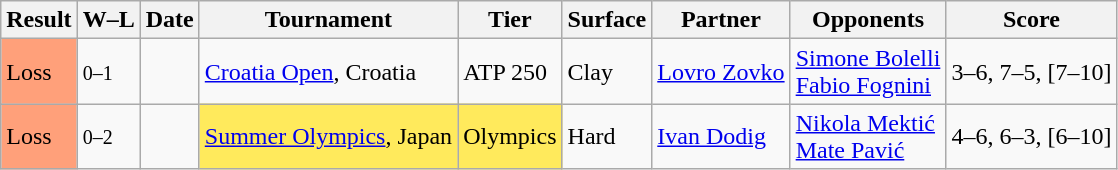<table class="sortable wikitable">
<tr>
<th>Result</th>
<th class="unsortable">W–L</th>
<th>Date</th>
<th>Tournament</th>
<th>Tier</th>
<th>Surface</th>
<th>Partner</th>
<th>Opponents</th>
<th class="unsortable">Score</th>
</tr>
<tr>
<td bgcolor=FFA07A>Loss</td>
<td><small>0–1</small></td>
<td><a href='#'></a></td>
<td><a href='#'>Croatia Open</a>, Croatia</td>
<td>ATP 250</td>
<td>Clay</td>
<td> <a href='#'>Lovro Zovko</a></td>
<td> <a href='#'>Simone Bolelli</a><br> <a href='#'>Fabio Fognini</a></td>
<td>3–6, 7–5, [7–10]</td>
</tr>
<tr>
<td bgcolor=FFA07A>Loss</td>
<td><small>0–2</small></td>
<td><a href='#'></a></td>
<td style="background:#FFEA5C;"><a href='#'>Summer Olympics</a>, Japan</td>
<td style="background:#FFEA5C;">Olympics</td>
<td>Hard</td>
<td> <a href='#'>Ivan Dodig</a></td>
<td> <a href='#'>Nikola Mektić</a><br> <a href='#'>Mate Pavić</a></td>
<td>4–6, 6–3, [6–10]</td>
</tr>
</table>
